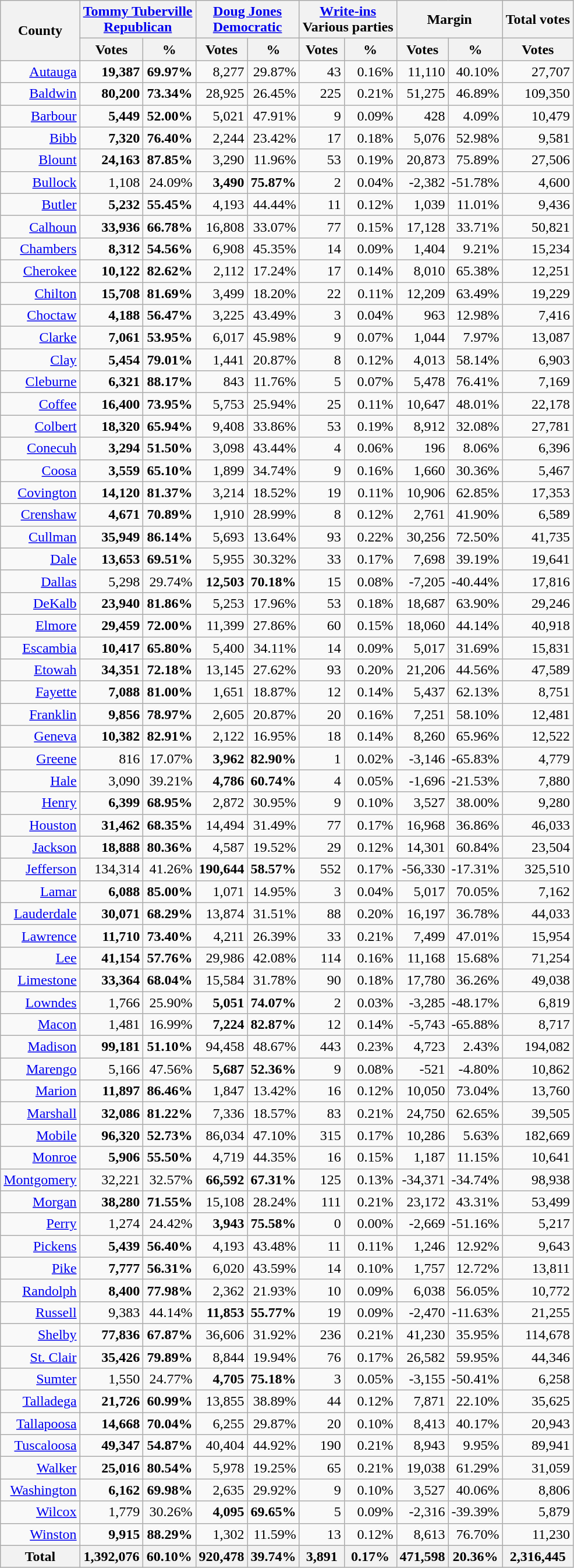<table class="wikitable sortable" style="text-align:right">
<tr>
<th colspan="1" rowspan="2">County</th>
<th colspan="2" style="text-align:center;"><a href='#'>Tommy Tuberville</a><br><a href='#'>Republican</a></th>
<th colspan="2" style="text-align:center;"><a href='#'>Doug Jones</a><br><a href='#'>Democratic</a></th>
<th colspan="2" style="text-align:center;"><a href='#'>Write-ins</a><br>Various parties</th>
<th colspan="2">Margin</th>
<th style="text-align:center;">Total votes</th>
</tr>
<tr>
<th style="text-align:center;" data-sort-type="number">Votes</th>
<th style="text-align:center;" data-sort-type="number">%</th>
<th style="text-align:center;" data-sort-type="number">Votes</th>
<th style="text-align:center;" data-sort-type="number">%</th>
<th style="text-align:center;" data-sort-type="number">Votes</th>
<th style="text-align:center;" data-sort-type="number">%</th>
<th>Votes</th>
<th>%</th>
<th style="text-align:center;" data-sort-type="number">Votes</th>
</tr>
<tr>
<td><a href='#'>Autauga</a></td>
<td><strong>19,387</strong></td>
<td><strong>69.97%</strong></td>
<td>8,277</td>
<td>29.87%</td>
<td>43</td>
<td>0.16%</td>
<td>11,110</td>
<td>40.10%</td>
<td>27,707</td>
</tr>
<tr>
<td><a href='#'>Baldwin</a></td>
<td><strong>80,200</strong></td>
<td><strong>73.34%</strong></td>
<td>28,925</td>
<td>26.45%</td>
<td>225</td>
<td>0.21%</td>
<td>51,275</td>
<td>46.89%</td>
<td>109,350</td>
</tr>
<tr>
<td><a href='#'>Barbour</a></td>
<td><strong>5,449</strong></td>
<td><strong>52.00%</strong></td>
<td>5,021</td>
<td>47.91%</td>
<td>9</td>
<td>0.09%</td>
<td>428</td>
<td>4.09%</td>
<td>10,479</td>
</tr>
<tr>
<td><a href='#'>Bibb</a></td>
<td><strong>7,320</strong></td>
<td><strong>76.40%</strong></td>
<td>2,244</td>
<td>23.42%</td>
<td>17</td>
<td>0.18%</td>
<td>5,076</td>
<td>52.98%</td>
<td>9,581</td>
</tr>
<tr>
<td><a href='#'>Blount</a></td>
<td><strong>24,163</strong></td>
<td><strong>87.85%</strong></td>
<td>3,290</td>
<td>11.96%</td>
<td>53</td>
<td>0.19%</td>
<td>20,873</td>
<td>75.89%</td>
<td>27,506</td>
</tr>
<tr>
<td><a href='#'>Bullock</a></td>
<td>1,108</td>
<td>24.09%</td>
<td><strong>3,490</strong></td>
<td><strong>75.87%</strong></td>
<td>2</td>
<td>0.04%</td>
<td>-2,382</td>
<td>-51.78%</td>
<td>4,600</td>
</tr>
<tr>
<td><a href='#'>Butler</a></td>
<td><strong>5,232</strong></td>
<td><strong>55.45%</strong></td>
<td>4,193</td>
<td>44.44%</td>
<td>11</td>
<td>0.12%</td>
<td>1,039</td>
<td>11.01%</td>
<td>9,436</td>
</tr>
<tr>
<td><a href='#'>Calhoun</a></td>
<td><strong>33,936</strong></td>
<td><strong>66.78%</strong></td>
<td>16,808</td>
<td>33.07%</td>
<td>77</td>
<td>0.15%</td>
<td>17,128</td>
<td>33.71%</td>
<td>50,821</td>
</tr>
<tr>
<td><a href='#'>Chambers</a></td>
<td><strong>8,312</strong></td>
<td><strong>54.56%</strong></td>
<td>6,908</td>
<td>45.35%</td>
<td>14</td>
<td>0.09%</td>
<td>1,404</td>
<td>9.21%</td>
<td>15,234</td>
</tr>
<tr>
<td><a href='#'>Cherokee</a></td>
<td><strong>10,122</strong></td>
<td><strong>82.62%</strong></td>
<td>2,112</td>
<td>17.24%</td>
<td>17</td>
<td>0.14%</td>
<td>8,010</td>
<td>65.38%</td>
<td>12,251</td>
</tr>
<tr>
<td><a href='#'>Chilton</a></td>
<td><strong>15,708</strong></td>
<td><strong>81.69%</strong></td>
<td>3,499</td>
<td>18.20%</td>
<td>22</td>
<td>0.11%</td>
<td>12,209</td>
<td>63.49%</td>
<td>19,229</td>
</tr>
<tr>
<td><a href='#'>Choctaw</a></td>
<td><strong>4,188</strong></td>
<td><strong>56.47%</strong></td>
<td>3,225</td>
<td>43.49%</td>
<td>3</td>
<td>0.04%</td>
<td>963</td>
<td>12.98%</td>
<td>7,416</td>
</tr>
<tr>
<td><a href='#'>Clarke</a></td>
<td><strong>7,061</strong></td>
<td><strong>53.95%</strong></td>
<td>6,017</td>
<td>45.98%</td>
<td>9</td>
<td>0.07%</td>
<td>1,044</td>
<td>7.97%</td>
<td>13,087</td>
</tr>
<tr>
<td><a href='#'>Clay</a></td>
<td><strong>5,454</strong></td>
<td><strong>79.01%</strong></td>
<td>1,441</td>
<td>20.87%</td>
<td>8</td>
<td>0.12%</td>
<td>4,013</td>
<td>58.14%</td>
<td>6,903</td>
</tr>
<tr>
<td><a href='#'>Cleburne</a></td>
<td><strong>6,321</strong></td>
<td><strong>88.17%</strong></td>
<td>843</td>
<td>11.76%</td>
<td>5</td>
<td>0.07%</td>
<td>5,478</td>
<td>76.41%</td>
<td>7,169</td>
</tr>
<tr>
<td><a href='#'>Coffee</a></td>
<td><strong>16,400</strong></td>
<td><strong>73.95%</strong></td>
<td>5,753</td>
<td>25.94%</td>
<td>25</td>
<td>0.11%</td>
<td>10,647</td>
<td>48.01%</td>
<td>22,178</td>
</tr>
<tr>
<td><a href='#'>Colbert</a></td>
<td><strong>18,320</strong></td>
<td><strong>65.94%</strong></td>
<td>9,408</td>
<td>33.86%</td>
<td>53</td>
<td>0.19%</td>
<td>8,912</td>
<td>32.08%</td>
<td>27,781</td>
</tr>
<tr>
<td><a href='#'>Conecuh</a></td>
<td><strong>3,294</strong></td>
<td><strong>51.50%</strong></td>
<td>3,098</td>
<td>43.44%</td>
<td>4</td>
<td>0.06%</td>
<td>196</td>
<td>8.06%</td>
<td>6,396</td>
</tr>
<tr>
<td><a href='#'>Coosa</a></td>
<td><strong>3,559</strong></td>
<td><strong>65.10%</strong></td>
<td>1,899</td>
<td>34.74%</td>
<td>9</td>
<td>0.16%</td>
<td>1,660</td>
<td>30.36%</td>
<td>5,467</td>
</tr>
<tr>
<td><a href='#'>Covington</a></td>
<td><strong>14,120</strong></td>
<td><strong>81.37%</strong></td>
<td>3,214</td>
<td>18.52%</td>
<td>19</td>
<td>0.11%</td>
<td>10,906</td>
<td>62.85%</td>
<td>17,353</td>
</tr>
<tr>
<td><a href='#'>Crenshaw</a></td>
<td><strong>4,671</strong></td>
<td><strong>70.89%</strong></td>
<td>1,910</td>
<td>28.99%</td>
<td>8</td>
<td>0.12%</td>
<td>2,761</td>
<td>41.90%</td>
<td>6,589</td>
</tr>
<tr>
<td><a href='#'>Cullman</a></td>
<td><strong>35,949</strong></td>
<td><strong>86.14%</strong></td>
<td>5,693</td>
<td>13.64%</td>
<td>93</td>
<td>0.22%</td>
<td>30,256</td>
<td>72.50%</td>
<td>41,735</td>
</tr>
<tr>
<td><a href='#'>Dale</a></td>
<td><strong>13,653</strong></td>
<td><strong>69.51%</strong></td>
<td>5,955</td>
<td>30.32%</td>
<td>33</td>
<td>0.17%</td>
<td>7,698</td>
<td>39.19%</td>
<td>19,641</td>
</tr>
<tr>
<td><a href='#'>Dallas</a></td>
<td>5,298</td>
<td>29.74%</td>
<td><strong>12,503</strong></td>
<td><strong>70.18%</strong></td>
<td>15</td>
<td>0.08%</td>
<td>-7,205</td>
<td>-40.44%</td>
<td>17,816</td>
</tr>
<tr>
<td><a href='#'>DeKalb</a></td>
<td><strong>23,940</strong></td>
<td><strong>81.86%</strong></td>
<td>5,253</td>
<td>17.96%</td>
<td>53</td>
<td>0.18%</td>
<td>18,687</td>
<td>63.90%</td>
<td>29,246</td>
</tr>
<tr>
<td><a href='#'>Elmore</a></td>
<td><strong>29,459</strong></td>
<td><strong>72.00%</strong></td>
<td>11,399</td>
<td>27.86%</td>
<td>60</td>
<td>0.15%</td>
<td>18,060</td>
<td>44.14%</td>
<td>40,918</td>
</tr>
<tr>
<td><a href='#'>Escambia</a></td>
<td><strong>10,417</strong></td>
<td><strong>65.80%</strong></td>
<td>5,400</td>
<td>34.11%</td>
<td>14</td>
<td>0.09%</td>
<td>5,017</td>
<td>31.69%</td>
<td>15,831</td>
</tr>
<tr>
<td><a href='#'>Etowah</a></td>
<td><strong>34,351</strong></td>
<td><strong>72.18%</strong></td>
<td>13,145</td>
<td>27.62%</td>
<td>93</td>
<td>0.20%</td>
<td>21,206</td>
<td>44.56%</td>
<td>47,589</td>
</tr>
<tr>
<td><a href='#'>Fayette</a></td>
<td><strong>7,088</strong></td>
<td><strong>81.00%</strong></td>
<td>1,651</td>
<td>18.87%</td>
<td>12</td>
<td>0.14%</td>
<td>5,437</td>
<td>62.13%</td>
<td>8,751</td>
</tr>
<tr>
<td><a href='#'>Franklin</a></td>
<td><strong>9,856</strong></td>
<td><strong>78.97%</strong></td>
<td>2,605</td>
<td>20.87%</td>
<td>20</td>
<td>0.16%</td>
<td>7,251</td>
<td>58.10%</td>
<td>12,481</td>
</tr>
<tr>
<td><a href='#'>Geneva</a></td>
<td><strong>10,382</strong></td>
<td><strong>82.91%</strong></td>
<td>2,122</td>
<td>16.95%</td>
<td>18</td>
<td>0.14%</td>
<td>8,260</td>
<td>65.96%</td>
<td>12,522</td>
</tr>
<tr>
<td><a href='#'>Greene</a></td>
<td>816</td>
<td>17.07%</td>
<td><strong>3,962</strong></td>
<td><strong>82.90%</strong></td>
<td>1</td>
<td>0.02%</td>
<td>-3,146</td>
<td>-65.83%</td>
<td>4,779</td>
</tr>
<tr>
<td><a href='#'>Hale</a></td>
<td>3,090</td>
<td>39.21%</td>
<td><strong>4,786</strong></td>
<td><strong>60.74%</strong></td>
<td>4</td>
<td>0.05%</td>
<td>-1,696</td>
<td>-21.53%</td>
<td>7,880</td>
</tr>
<tr>
<td><a href='#'>Henry</a></td>
<td><strong>6,399</strong></td>
<td><strong>68.95%</strong></td>
<td>2,872</td>
<td>30.95%</td>
<td>9</td>
<td>0.10%</td>
<td>3,527</td>
<td>38.00%</td>
<td>9,280</td>
</tr>
<tr>
<td><a href='#'>Houston</a></td>
<td><strong>31,462</strong></td>
<td><strong>68.35%</strong></td>
<td>14,494</td>
<td>31.49%</td>
<td>77</td>
<td>0.17%</td>
<td>16,968</td>
<td>36.86%</td>
<td>46,033</td>
</tr>
<tr>
<td><a href='#'>Jackson</a></td>
<td><strong>18,888</strong></td>
<td><strong>80.36%</strong></td>
<td>4,587</td>
<td>19.52%</td>
<td>29</td>
<td>0.12%</td>
<td>14,301</td>
<td>60.84%</td>
<td>23,504</td>
</tr>
<tr>
<td><a href='#'>Jefferson</a></td>
<td>134,314</td>
<td>41.26%</td>
<td><strong>190,644</strong></td>
<td><strong>58.57%</strong></td>
<td>552</td>
<td>0.17%</td>
<td>-56,330</td>
<td>-17.31%</td>
<td>325,510</td>
</tr>
<tr>
<td><a href='#'>Lamar</a></td>
<td><strong>6,088</strong></td>
<td><strong>85.00%</strong></td>
<td>1,071</td>
<td>14.95%</td>
<td>3</td>
<td>0.04%</td>
<td>5,017</td>
<td>70.05%</td>
<td>7,162</td>
</tr>
<tr>
<td><a href='#'>Lauderdale</a></td>
<td><strong>30,071</strong></td>
<td><strong>68.29%</strong></td>
<td>13,874</td>
<td>31.51%</td>
<td>88</td>
<td>0.20%</td>
<td>16,197</td>
<td>36.78%</td>
<td>44,033</td>
</tr>
<tr>
<td><a href='#'>Lawrence</a></td>
<td><strong>11,710</strong></td>
<td><strong>73.40%</strong></td>
<td>4,211</td>
<td>26.39%</td>
<td>33</td>
<td>0.21%</td>
<td>7,499</td>
<td>47.01%</td>
<td>15,954</td>
</tr>
<tr>
<td><a href='#'>Lee</a></td>
<td><strong>41,154</strong></td>
<td><strong>57.76%</strong></td>
<td>29,986</td>
<td>42.08%</td>
<td>114</td>
<td>0.16%</td>
<td>11,168</td>
<td>15.68%</td>
<td>71,254</td>
</tr>
<tr>
<td><a href='#'>Limestone</a></td>
<td><strong>33,364</strong></td>
<td><strong>68.04%</strong></td>
<td>15,584</td>
<td>31.78%</td>
<td>90</td>
<td>0.18%</td>
<td>17,780</td>
<td>36.26%</td>
<td>49,038</td>
</tr>
<tr>
<td><a href='#'>Lowndes</a></td>
<td>1,766</td>
<td>25.90%</td>
<td><strong>5,051</strong></td>
<td><strong>74.07%</strong></td>
<td>2</td>
<td>0.03%</td>
<td>-3,285</td>
<td>-48.17%</td>
<td>6,819</td>
</tr>
<tr>
<td><a href='#'>Macon</a></td>
<td>1,481</td>
<td>16.99%</td>
<td><strong>7,224</strong></td>
<td><strong>82.87%</strong></td>
<td>12</td>
<td>0.14%</td>
<td>-5,743</td>
<td>-65.88%</td>
<td>8,717</td>
</tr>
<tr>
<td><a href='#'>Madison</a></td>
<td><strong>99,181</strong></td>
<td><strong>51.10%</strong></td>
<td>94,458</td>
<td>48.67%</td>
<td>443</td>
<td>0.23%</td>
<td>4,723</td>
<td>2.43%</td>
<td>194,082</td>
</tr>
<tr>
<td><a href='#'>Marengo</a></td>
<td>5,166</td>
<td>47.56%</td>
<td><strong>5,687</strong></td>
<td><strong>52.36%</strong></td>
<td>9</td>
<td>0.08%</td>
<td>-521</td>
<td>-4.80%</td>
<td>10,862</td>
</tr>
<tr>
<td><a href='#'>Marion</a></td>
<td><strong>11,897</strong></td>
<td><strong>86.46%</strong></td>
<td>1,847</td>
<td>13.42%</td>
<td>16</td>
<td>0.12%</td>
<td>10,050</td>
<td>73.04%</td>
<td>13,760</td>
</tr>
<tr>
<td><a href='#'>Marshall</a></td>
<td><strong>32,086</strong></td>
<td><strong>81.22%</strong></td>
<td>7,336</td>
<td>18.57%</td>
<td>83</td>
<td>0.21%</td>
<td>24,750</td>
<td>62.65%</td>
<td>39,505</td>
</tr>
<tr>
<td><a href='#'>Mobile</a></td>
<td><strong>96,320</strong></td>
<td><strong>52.73%</strong></td>
<td>86,034</td>
<td>47.10%</td>
<td>315</td>
<td>0.17%</td>
<td>10,286</td>
<td>5.63%</td>
<td>182,669</td>
</tr>
<tr>
<td><a href='#'>Monroe</a></td>
<td><strong>5,906</strong></td>
<td><strong>55.50%</strong></td>
<td>4,719</td>
<td>44.35%</td>
<td>16</td>
<td>0.15%</td>
<td>1,187</td>
<td>11.15%</td>
<td>10,641</td>
</tr>
<tr>
<td><a href='#'>Montgomery</a></td>
<td>32,221</td>
<td>32.57%</td>
<td><strong>66,592</strong></td>
<td><strong>67.31%</strong></td>
<td>125</td>
<td>0.13%</td>
<td>-34,371</td>
<td>-34.74%</td>
<td>98,938</td>
</tr>
<tr>
<td><a href='#'>Morgan</a></td>
<td><strong>38,280</strong></td>
<td><strong>71.55%</strong></td>
<td>15,108</td>
<td>28.24%</td>
<td>111</td>
<td>0.21%</td>
<td>23,172</td>
<td>43.31%</td>
<td>53,499</td>
</tr>
<tr>
<td><a href='#'>Perry</a></td>
<td>1,274</td>
<td>24.42%</td>
<td><strong>3,943</strong></td>
<td><strong>75.58%</strong></td>
<td>0</td>
<td>0.00%</td>
<td>-2,669</td>
<td>-51.16%</td>
<td>5,217</td>
</tr>
<tr>
<td><a href='#'>Pickens</a></td>
<td><strong>5,439</strong></td>
<td><strong>56.40%</strong></td>
<td>4,193</td>
<td>43.48%</td>
<td>11</td>
<td>0.11%</td>
<td>1,246</td>
<td>12.92%</td>
<td>9,643</td>
</tr>
<tr>
<td><a href='#'>Pike</a></td>
<td><strong>7,777</strong></td>
<td><strong>56.31%</strong></td>
<td>6,020</td>
<td>43.59%</td>
<td>14</td>
<td>0.10%</td>
<td>1,757</td>
<td>12.72%</td>
<td>13,811</td>
</tr>
<tr>
<td><a href='#'>Randolph</a></td>
<td><strong>8,400</strong></td>
<td><strong>77.98%</strong></td>
<td>2,362</td>
<td>21.93%</td>
<td>10</td>
<td>0.09%</td>
<td>6,038</td>
<td>56.05%</td>
<td>10,772</td>
</tr>
<tr>
<td><a href='#'>Russell</a></td>
<td>9,383</td>
<td>44.14%</td>
<td><strong>11,853</strong></td>
<td><strong>55.77%</strong></td>
<td>19</td>
<td>0.09%</td>
<td>-2,470</td>
<td>-11.63%</td>
<td>21,255</td>
</tr>
<tr>
<td><a href='#'>Shelby</a></td>
<td><strong>77,836</strong></td>
<td><strong>67.87%</strong></td>
<td>36,606</td>
<td>31.92%</td>
<td>236</td>
<td>0.21%</td>
<td>41,230</td>
<td>35.95%</td>
<td>114,678</td>
</tr>
<tr>
<td><a href='#'>St. Clair</a></td>
<td><strong>35,426</strong></td>
<td><strong>79.89%</strong></td>
<td>8,844</td>
<td>19.94%</td>
<td>76</td>
<td>0.17%</td>
<td>26,582</td>
<td>59.95%</td>
<td>44,346</td>
</tr>
<tr>
<td><a href='#'>Sumter</a></td>
<td>1,550</td>
<td>24.77%</td>
<td><strong>4,705</strong></td>
<td><strong>75.18%</strong></td>
<td>3</td>
<td>0.05%</td>
<td>-3,155</td>
<td>-50.41%</td>
<td>6,258</td>
</tr>
<tr>
<td><a href='#'>Talladega</a></td>
<td><strong>21,726</strong></td>
<td><strong>60.99%</strong></td>
<td>13,855</td>
<td>38.89%</td>
<td>44</td>
<td>0.12%</td>
<td>7,871</td>
<td>22.10%</td>
<td>35,625</td>
</tr>
<tr>
<td><a href='#'>Tallapoosa</a></td>
<td><strong>14,668</strong></td>
<td><strong>70.04%</strong></td>
<td>6,255</td>
<td>29.87%</td>
<td>20</td>
<td>0.10%</td>
<td>8,413</td>
<td>40.17%</td>
<td>20,943</td>
</tr>
<tr>
<td><a href='#'>Tuscaloosa</a></td>
<td><strong>49,347</strong></td>
<td><strong>54.87%</strong></td>
<td>40,404</td>
<td>44.92%</td>
<td>190</td>
<td>0.21%</td>
<td>8,943</td>
<td>9.95%</td>
<td>89,941</td>
</tr>
<tr>
<td><a href='#'>Walker</a></td>
<td><strong>25,016</strong></td>
<td><strong>80.54%</strong></td>
<td>5,978</td>
<td>19.25%</td>
<td>65</td>
<td>0.21%</td>
<td>19,038</td>
<td>61.29%</td>
<td>31,059</td>
</tr>
<tr>
<td><a href='#'>Washington</a></td>
<td><strong>6,162</strong></td>
<td><strong>69.98%</strong></td>
<td>2,635</td>
<td>29.92%</td>
<td>9</td>
<td>0.10%</td>
<td>3,527</td>
<td>40.06%</td>
<td>8,806</td>
</tr>
<tr>
<td><a href='#'>Wilcox</a></td>
<td>1,779</td>
<td>30.26%</td>
<td><strong>4,095</strong></td>
<td><strong>69.65%</strong></td>
<td>5</td>
<td>0.09%</td>
<td>-2,316</td>
<td>-39.39%</td>
<td>5,879</td>
</tr>
<tr>
<td><a href='#'>Winston</a></td>
<td><strong>9,915</strong></td>
<td><strong>88.29%</strong></td>
<td>1,302</td>
<td>11.59%</td>
<td>13</td>
<td>0.12%</td>
<td>8,613</td>
<td>76.70%</td>
<td>11,230</td>
</tr>
<tr>
<th colspan="1">Total</th>
<th>1,392,076</th>
<th>60.10%</th>
<th>920,478</th>
<th>39.74%</th>
<th>3,891</th>
<th>0.17%</th>
<th>471,598</th>
<th>20.36%</th>
<th>2,316,445</th>
</tr>
</table>
